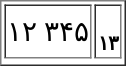<table border="1" style="margin:1em auto;">
<tr size="40">
<td style="text-align:center; background:white; font-size:14pt; color:black;">۱۲  ۳۴۵</td>
<td style="text-align:center; background:white; font-size:10pt; color:black;"><small></small><br><strong>۱۳</strong></td>
</tr>
<tr>
</tr>
</table>
